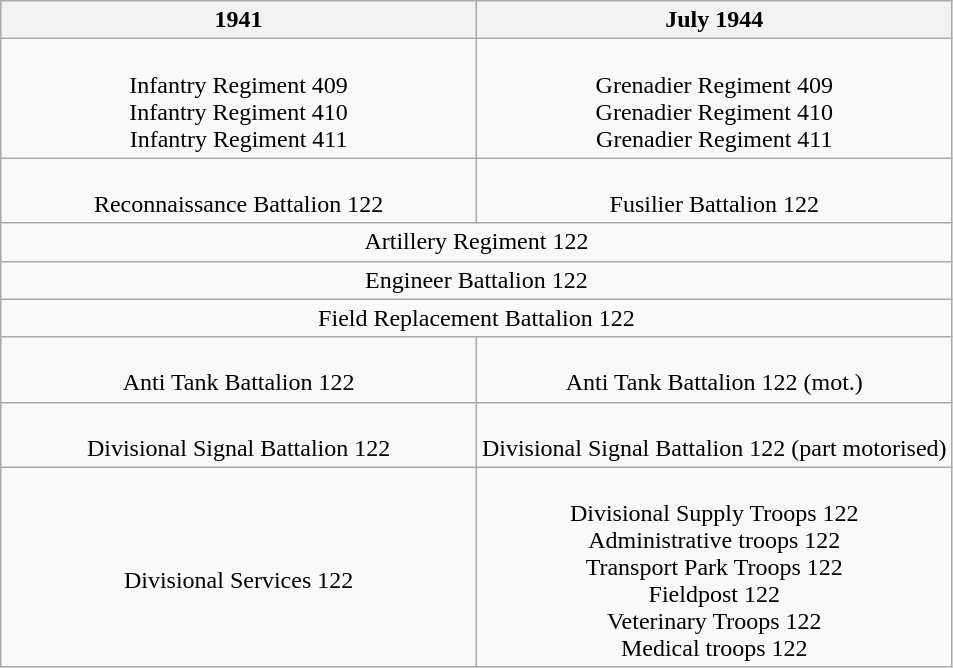<table class="wikitable" style="text-align:center">
<tr>
<th width=50%>1941</th>
<th>July 1944</th>
</tr>
<tr>
<td><br>Infantry Regiment 409<br>
Infantry Regiment 410<br>
Infantry Regiment 411<br></td>
<td><br>Grenadier Regiment 409<br>
Grenadier Regiment 410<br>
Grenadier Regiment 411<br></td>
</tr>
<tr>
<td><br>Reconnaissance Battalion 122</td>
<td><br>Fusilier Battalion 122</td>
</tr>
<tr>
<td colspan=2>Artillery Regiment 122</td>
</tr>
<tr>
<td colspan=2>Engineer Battalion 122</td>
</tr>
<tr>
<td colspan=2>Field Replacement Battalion 122</td>
</tr>
<tr>
<td><br>Anti Tank Battalion 122</td>
<td><br>Anti Tank Battalion 122 (mot.)</td>
</tr>
<tr>
<td><br>Divisional Signal Battalion 122</td>
<td><br>Divisional Signal Battalion 122 (part motorised)</td>
</tr>
<tr>
<td><br>Divisional Services 122</td>
<td><br>Divisional Supply Troops 122<br>
Administrative troops 122<br>
Transport Park Troops 122<br>
Fieldpost 122<br>
Veterinary Troops 122<br>
Medical troops 122<br></td>
</tr>
</table>
